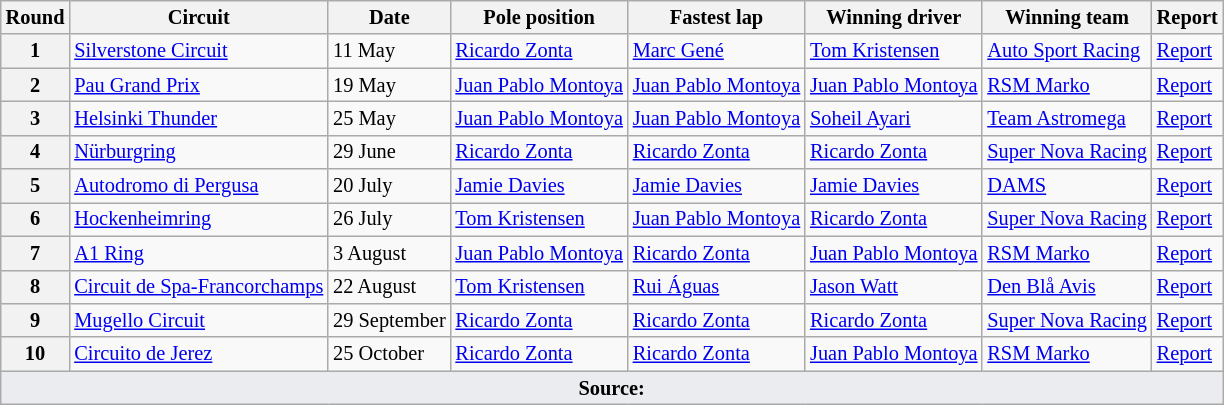<table class="wikitable" style="font-size:85%">
<tr>
<th>Round</th>
<th>Circuit</th>
<th>Date</th>
<th>Pole position</th>
<th>Fastest lap</th>
<th>Winning driver</th>
<th>Winning team</th>
<th>Report</th>
</tr>
<tr>
<th>1</th>
<td nowrap> <a href='#'>Silverstone Circuit</a></td>
<td nowrap>11 May</td>
<td nowrap> <a href='#'>Ricardo Zonta</a></td>
<td nowrap> <a href='#'>Marc Gené</a></td>
<td nowrap> <a href='#'>Tom Kristensen</a></td>
<td nowrap> <a href='#'>Auto Sport Racing</a></td>
<td><a href='#'>Report</a></td>
</tr>
<tr>
<th>2</th>
<td nowrap> <a href='#'>Pau Grand Prix</a></td>
<td nowrap>19 May</td>
<td nowrap> <a href='#'>Juan Pablo Montoya</a></td>
<td nowrap> <a href='#'>Juan Pablo Montoya</a></td>
<td nowrap> <a href='#'>Juan Pablo Montoya</a></td>
<td nowrap> <a href='#'>RSM Marko</a></td>
<td><a href='#'>Report</a></td>
</tr>
<tr>
<th>3</th>
<td nowrap> <a href='#'>Helsinki Thunder</a></td>
<td nowrap>25 May</td>
<td nowrap> <a href='#'>Juan Pablo Montoya</a></td>
<td nowrap> <a href='#'>Juan Pablo Montoya</a></td>
<td nowrap> <a href='#'>Soheil Ayari</a></td>
<td nowrap> <a href='#'>Team Astromega</a></td>
<td><a href='#'>Report</a></td>
</tr>
<tr>
<th>4</th>
<td nowrap> <a href='#'>Nürburgring</a></td>
<td nowrap>29 June</td>
<td nowrap> <a href='#'>Ricardo Zonta</a></td>
<td nowrap> <a href='#'>Ricardo Zonta</a></td>
<td nowrap> <a href='#'>Ricardo Zonta</a></td>
<td nowrap> <a href='#'>Super Nova Racing</a></td>
<td><a href='#'>Report</a></td>
</tr>
<tr>
<th>5</th>
<td nowrap> <a href='#'>Autodromo di Pergusa</a></td>
<td nowrap>20 July</td>
<td nowrap> <a href='#'>Jamie Davies</a></td>
<td nowrap> <a href='#'>Jamie Davies</a></td>
<td nowrap> <a href='#'>Jamie Davies</a></td>
<td nowrap> <a href='#'>DAMS</a></td>
<td><a href='#'>Report</a></td>
</tr>
<tr>
<th>6</th>
<td nowrap> <a href='#'>Hockenheimring</a></td>
<td nowrap>26 July</td>
<td nowrap> <a href='#'>Tom Kristensen</a></td>
<td nowrap> <a href='#'>Juan Pablo Montoya</a></td>
<td nowrap> <a href='#'>Ricardo Zonta</a></td>
<td nowrap> <a href='#'>Super Nova Racing</a></td>
<td><a href='#'>Report</a></td>
</tr>
<tr>
<th>7</th>
<td nowrap> <a href='#'>A1 Ring</a></td>
<td nowrap>3 August</td>
<td nowrap> <a href='#'>Juan Pablo Montoya</a></td>
<td nowrap> <a href='#'>Ricardo Zonta</a></td>
<td nowrap> <a href='#'>Juan Pablo Montoya</a></td>
<td nowrap> <a href='#'>RSM Marko</a></td>
<td><a href='#'>Report</a></td>
</tr>
<tr>
<th>8</th>
<td nowrap> <a href='#'>Circuit de Spa-Francorchamps</a></td>
<td nowrap>22 August</td>
<td nowrap> <a href='#'>Tom Kristensen</a></td>
<td nowrap> <a href='#'>Rui Águas</a></td>
<td nowrap> <a href='#'>Jason Watt</a></td>
<td nowrap> <a href='#'>Den Blå Avis</a></td>
<td><a href='#'>Report</a></td>
</tr>
<tr>
<th>9</th>
<td nowrap> <a href='#'>Mugello Circuit</a></td>
<td nowrap>29 September</td>
<td nowrap> <a href='#'>Ricardo Zonta</a></td>
<td nowrap> <a href='#'>Ricardo Zonta</a></td>
<td nowrap> <a href='#'>Ricardo Zonta</a></td>
<td nowrap> <a href='#'>Super Nova Racing</a></td>
<td><a href='#'>Report</a></td>
</tr>
<tr>
<th>10</th>
<td nowrap> <a href='#'>Circuito de Jerez</a></td>
<td nowrap>25 October</td>
<td nowrap> <a href='#'>Ricardo Zonta</a></td>
<td nowrap> <a href='#'>Ricardo Zonta</a></td>
<td nowrap> <a href='#'>Juan Pablo Montoya</a></td>
<td nowrap> <a href='#'>RSM Marko</a></td>
<td><a href='#'>Report</a></td>
</tr>
<tr class="sortbottom">
<td colspan="8" style="background-color:#EAECF0;text-align:center"><strong>Source:</strong></td>
</tr>
</table>
